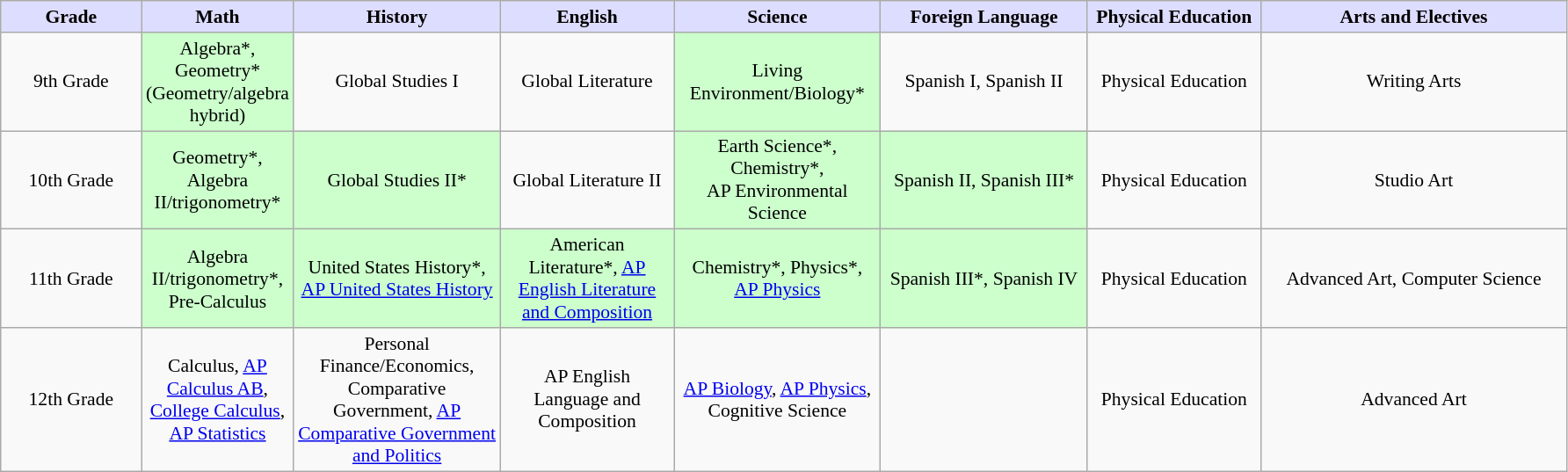<table class="wikitable" style="font-size: 90%; text-align:center;">
<tr>
<th style="background:#DDDDFF;" width="100px;">Grade</th>
<th style="background:#DDDDFF;" width="100px;">Math</th>
<th style="background:#DDDDFF;" width="150px;">History</th>
<th style="background:#DDDDFF;" width="125px;">English</th>
<th style="background:#DDDDFF;" width="150px;">Science</th>
<th style="background:#DDDDFF;" width="150px;">Foreign Language</th>
<th style="background:#DDDDFF;" width="125px;">Physical Education</th>
<th style="background:#DDDDFF;" width="225px;">Arts and Electives</th>
</tr>
<tr>
<td>9th Grade</td>
<td bgcolor="#CCFFCC">Algebra*, Geometry* (Geometry/algebra hybrid)</td>
<td>Global Studies I</td>
<td>Global Literature</td>
<td bgcolor="#CCFFCC">Living Environment/Biology*</td>
<td>Spanish I, Spanish II</td>
<td>Physical Education</td>
<td>Writing Arts</td>
</tr>
<tr>
<td>10th Grade</td>
<td bgcolor="#CCFFCC">Geometry*, Algebra II/trigonometry*</td>
<td bgcolor="#CCFFCC">Global Studies II*</td>
<td>Global Literature II</td>
<td bgcolor="#CCFFCC">Earth Science*, Chemistry*,<br>AP Environmental Science</td>
<td bgcolor="#CCFFCC">Spanish II, Spanish III*</td>
<td>Physical Education</td>
<td>Studio Art</td>
</tr>
<tr>
<td>11th Grade</td>
<td bgcolor="#CCFFCC">Algebra II/trigonometry*, Pre-Calculus</td>
<td bgcolor="#CCFFCC">United States History*, <a href='#'>AP United States History</a></td>
<td bgcolor="#CCFFCC">American Literature*, <a href='#'>AP English Literature and Composition</a></td>
<td bgcolor="#CCFFCC">Chemistry*, Physics*, <a href='#'>AP Physics</a></td>
<td bgcolor="#CCFFCC">Spanish III*, Spanish IV</td>
<td>Physical Education</td>
<td>Advanced Art, Computer Science</td>
</tr>
<tr>
<td>12th Grade</td>
<td>Calculus, <a href='#'>AP Calculus AB</a>, <a href='#'>College Calculus</a>, <a href='#'>AP Statistics</a></td>
<td>Personal Finance/Economics, Comparative Government, <a href='#'>AP Comparative Government and Politics</a></td>
<td>AP English Language and Composition</td>
<td><a href='#'>AP Biology</a>, <a href='#'>AP Physics</a>, Cognitive Science</td>
<td></td>
<td>Physical Education</td>
<td>Advanced Art</td>
</tr>
</table>
